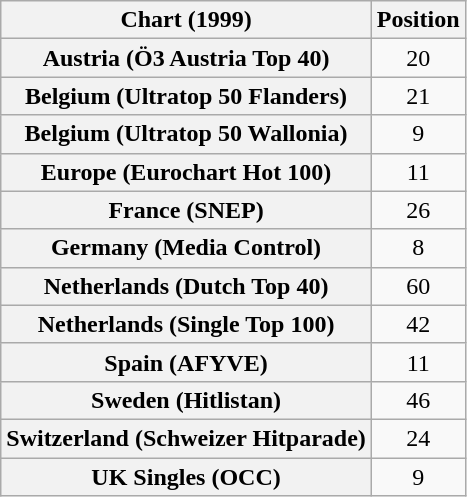<table class="wikitable sortable plainrowheaders" style="text-align:center">
<tr>
<th scope="col">Chart (1999)</th>
<th scope="col">Position</th>
</tr>
<tr>
<th scope="row">Austria (Ö3 Austria Top 40)</th>
<td>20</td>
</tr>
<tr>
<th scope="row">Belgium (Ultratop 50 Flanders)</th>
<td>21</td>
</tr>
<tr>
<th scope="row">Belgium (Ultratop 50 Wallonia)</th>
<td>9</td>
</tr>
<tr>
<th scope="row">Europe (Eurochart Hot 100)</th>
<td>11</td>
</tr>
<tr>
<th scope="row">France (SNEP)</th>
<td>26</td>
</tr>
<tr>
<th scope="row">Germany (Media Control)</th>
<td>8</td>
</tr>
<tr>
<th scope="row">Netherlands (Dutch Top 40)</th>
<td>60</td>
</tr>
<tr>
<th scope="row">Netherlands (Single Top 100)</th>
<td>42</td>
</tr>
<tr>
<th scope="row">Spain (AFYVE)</th>
<td>11</td>
</tr>
<tr>
<th scope="row">Sweden (Hitlistan)</th>
<td>46</td>
</tr>
<tr>
<th scope="row">Switzerland (Schweizer Hitparade)</th>
<td>24</td>
</tr>
<tr>
<th scope="row">UK Singles (OCC)</th>
<td>9</td>
</tr>
</table>
